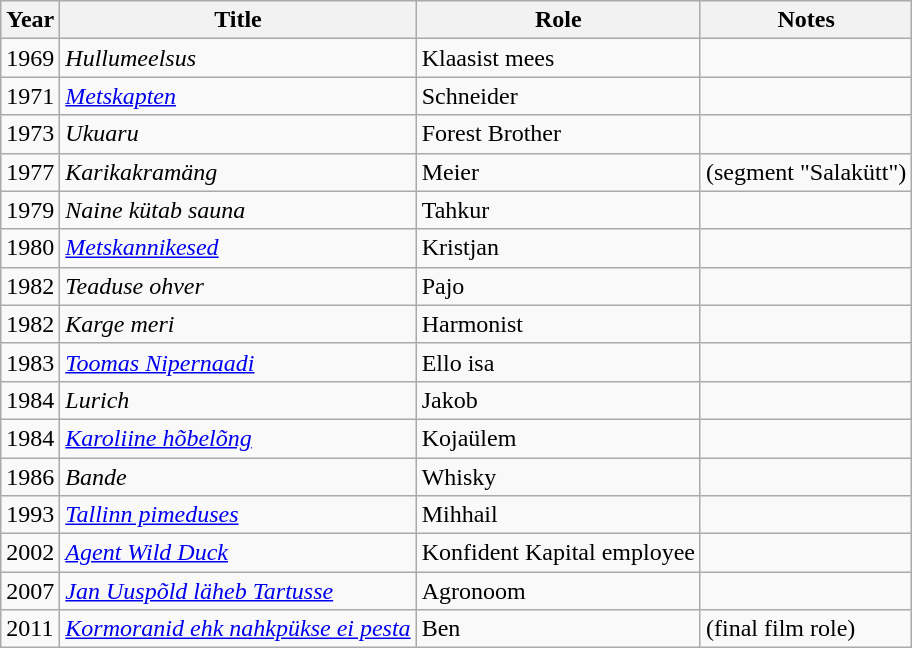<table class="wikitable">
<tr>
<th>Year</th>
<th>Title</th>
<th>Role</th>
<th>Notes</th>
</tr>
<tr>
<td>1969</td>
<td><em>Hullumeelsus</em></td>
<td>Klaasist mees</td>
<td></td>
</tr>
<tr>
<td>1971</td>
<td><em><a href='#'>Metskapten</a></em></td>
<td>Schneider</td>
<td></td>
</tr>
<tr>
<td>1973</td>
<td><em>Ukuaru</em></td>
<td>Forest Brother</td>
<td></td>
</tr>
<tr>
<td>1977</td>
<td><em>Karikakramäng</em></td>
<td>Meier</td>
<td>(segment "Salakütt")</td>
</tr>
<tr>
<td>1979</td>
<td><em>Naine kütab sauna</em></td>
<td>Tahkur</td>
<td></td>
</tr>
<tr>
<td>1980</td>
<td><em><a href='#'>Metskannikesed</a></em></td>
<td>Kristjan</td>
<td></td>
</tr>
<tr>
<td>1982</td>
<td><em>Teaduse ohver</em></td>
<td>Pajo</td>
<td></td>
</tr>
<tr>
<td>1982</td>
<td><em>Karge meri</em></td>
<td>Harmonist</td>
<td></td>
</tr>
<tr>
<td>1983</td>
<td><em><a href='#'>Toomas Nipernaadi</a></em></td>
<td>Ello isa</td>
<td></td>
</tr>
<tr>
<td>1984</td>
<td><em>Lurich</em></td>
<td>Jakob</td>
<td></td>
</tr>
<tr>
<td>1984</td>
<td><em><a href='#'>Karoliine hõbelõng</a></em></td>
<td>Kojaülem</td>
<td></td>
</tr>
<tr>
<td>1986</td>
<td><em>Bande</em></td>
<td>Whisky</td>
<td></td>
</tr>
<tr>
<td>1993</td>
<td><em><a href='#'>Tallinn pimeduses</a></em></td>
<td>Mihhail</td>
<td></td>
</tr>
<tr>
<td>2002</td>
<td><em><a href='#'>Agent Wild Duck</a></em></td>
<td>Konfident Kapital employee</td>
<td></td>
</tr>
<tr>
<td>2007</td>
<td><em><a href='#'>Jan Uuspõld läheb Tartusse</a></em></td>
<td>Agronoom</td>
<td></td>
</tr>
<tr>
<td>2011</td>
<td><em><a href='#'>Kormoranid ehk nahkpükse ei pesta</a></em></td>
<td>Ben</td>
<td>(final film role)</td>
</tr>
</table>
